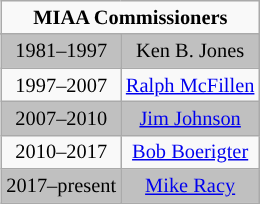<table class="wikitable" style="float:right; font-size:85%; text-align:center; margin:0 0 0 1em">
<tr>
<td colspan=2><strong>MIAA Commissioners</strong></td>
</tr>
<tr>
</tr>
<tr style="text-align:center; background:silver;">
<td>1981–1997</td>
<td>Ken B. Jones</td>
</tr>
<tr>
<td>1997–2007</td>
<td><a href='#'>Ralph McFillen</a></td>
</tr>
<tr style="text-align:center; background:silver;">
<td>2007–2010</td>
<td><a href='#'>Jim Johnson</a></td>
</tr>
<tr>
<td>2010–2017</td>
<td><a href='#'>Bob Boerigter</a></td>
</tr>
<tr style="text-align:center; background:silver;">
<td>2017–present</td>
<td><a href='#'>Mike Racy</a></td>
</tr>
</table>
